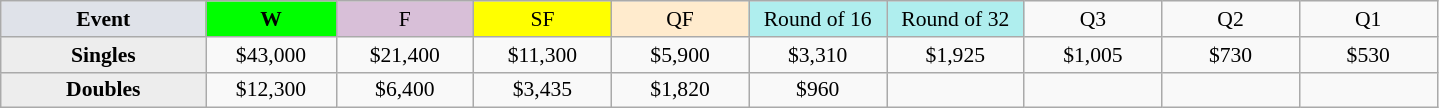<table class=wikitable style=font-size:90%;text-align:center>
<tr>
<td width=130 bgcolor=dfe2e9><strong>Event</strong></td>
<td width=80 bgcolor=lime><strong>W</strong></td>
<td width=85 bgcolor=thistle>F</td>
<td width=85 bgcolor=ffff00>SF</td>
<td width=85 bgcolor=ffebcd>QF</td>
<td width=85 bgcolor=afeeee>Round of 16</td>
<td width=85 bgcolor=afeeee>Round of 32</td>
<td width=85>Q3</td>
<td width=85>Q2</td>
<td width=85>Q1</td>
</tr>
<tr>
<th style=background:#ededed>Singles</th>
<td>$43,000</td>
<td>$21,400</td>
<td>$11,300</td>
<td>$5,900</td>
<td>$3,310</td>
<td>$1,925</td>
<td>$1,005</td>
<td>$730</td>
<td>$530</td>
</tr>
<tr>
<th style=background:#ededed>Doubles</th>
<td>$12,300</td>
<td>$6,400</td>
<td>$3,435</td>
<td>$1,820</td>
<td>$960</td>
<td></td>
<td></td>
<td></td>
</tr>
</table>
